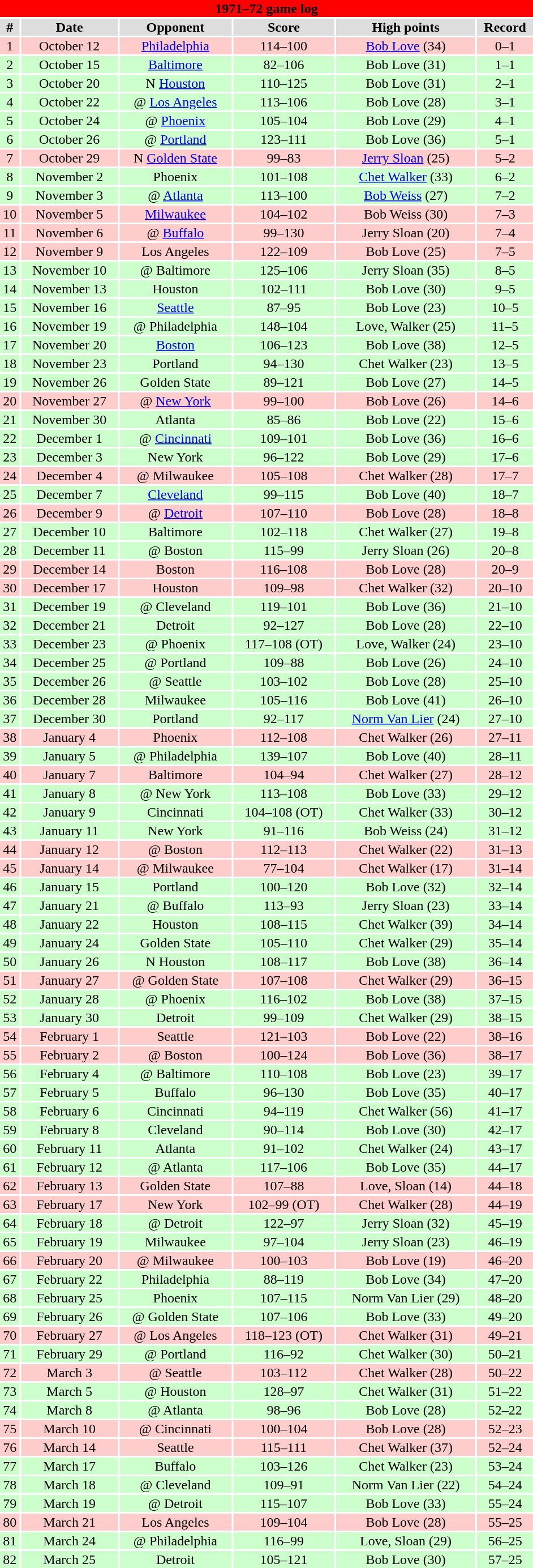<table class="toccolours collapsible" width=50% style="clear:both; margin:1.5em auto; text-align:center">
<tr>
<th colspan=11 style="background:#FF0000; color:#000000;">1971–72 game log</th>
</tr>
<tr align="center" bgcolor="#dddddd">
<td><strong>#</strong></td>
<td><strong>Date</strong></td>
<td><strong>Opponent</strong></td>
<td><strong>Score</strong></td>
<td><strong>High points</strong></td>
<td><strong>Record</strong></td>
</tr>
<tr align="center" bgcolor="#ffcccc">
<td>1</td>
<td>October 12</td>
<td><a href='#'>Philadelphia</a></td>
<td>114–100</td>
<td><a href='#'>Bob Love</a> (34)</td>
<td>0–1</td>
</tr>
<tr align="center" bgcolor="#ccffcc">
<td>2</td>
<td>October 15</td>
<td><a href='#'>Baltimore</a></td>
<td>82–106</td>
<td>Bob Love (31)</td>
<td>1–1</td>
</tr>
<tr align="center" bgcolor="#ccffcc">
<td>3</td>
<td>October 20</td>
<td>N <a href='#'>Houston</a></td>
<td>110–125</td>
<td>Bob Love (31)</td>
<td>2–1</td>
</tr>
<tr align="center" bgcolor="#ccffcc">
<td>4</td>
<td>October 22</td>
<td>@ <a href='#'>Los Angeles</a></td>
<td>113–106</td>
<td>Bob Love (28)</td>
<td>3–1</td>
</tr>
<tr align="center" bgcolor="#ccffcc">
<td>5</td>
<td>October 24</td>
<td>@ <a href='#'>Phoenix</a></td>
<td>105–104</td>
<td>Bob Love (29)</td>
<td>4–1</td>
</tr>
<tr align="center" bgcolor="#ccffcc">
<td>6</td>
<td>October 26</td>
<td>@ <a href='#'>Portland</a></td>
<td>123–111</td>
<td>Bob Love (36)</td>
<td>5–1</td>
</tr>
<tr align="center" bgcolor="#ffcccc">
<td>7</td>
<td>October 29</td>
<td>N <a href='#'>Golden State</a></td>
<td>99–83</td>
<td><a href='#'>Jerry Sloan</a> (25)</td>
<td>5–2</td>
</tr>
<tr align="center" bgcolor="#ccffcc">
<td>8</td>
<td>November 2</td>
<td>Phoenix</td>
<td>101–108</td>
<td><a href='#'>Chet Walker</a> (33)</td>
<td>6–2</td>
</tr>
<tr align="center" bgcolor="#ccffcc">
<td>9</td>
<td>November 3</td>
<td>@ <a href='#'>Atlanta</a></td>
<td>113–100</td>
<td><a href='#'>Bob Weiss</a> (27)</td>
<td>7–2</td>
</tr>
<tr align="center" bgcolor="#ffcccc">
<td>10</td>
<td>November 5</td>
<td><a href='#'>Milwaukee</a></td>
<td>104–102</td>
<td>Bob Weiss (30)</td>
<td>7–3</td>
</tr>
<tr align="center" bgcolor="#ffcccc">
<td>11</td>
<td>November 6</td>
<td>@ <a href='#'>Buffalo</a></td>
<td>99–130</td>
<td>Jerry Sloan (20)</td>
<td>7–4</td>
</tr>
<tr align="center" bgcolor="#ffcccc">
<td>12</td>
<td>November 9</td>
<td>Los Angeles</td>
<td>122–109</td>
<td>Bob Love (25)</td>
<td>7–5</td>
</tr>
<tr align="center" bgcolor="#ccffcc">
<td>13</td>
<td>November 10</td>
<td>@ Baltimore</td>
<td>125–106</td>
<td>Jerry Sloan (35)</td>
<td>8–5</td>
</tr>
<tr align="center" bgcolor="#ccffcc">
<td>14</td>
<td>November 13</td>
<td>Houston</td>
<td>102–111</td>
<td>Bob Love (30)</td>
<td>9–5</td>
</tr>
<tr align="center" bgcolor="#ccffcc">
<td>15</td>
<td>November 16</td>
<td><a href='#'>Seattle</a></td>
<td>87–95</td>
<td>Bob Love (23)</td>
<td>10–5</td>
</tr>
<tr align="center" bgcolor="#ccffcc">
<td>16</td>
<td>November 19</td>
<td>@ Philadelphia</td>
<td>148–104</td>
<td>Love, Walker (25)</td>
<td>11–5</td>
</tr>
<tr align="center" bgcolor="#ccffcc">
<td>17</td>
<td>November 20</td>
<td><a href='#'>Boston</a></td>
<td>106–123</td>
<td>Bob Love (38)</td>
<td>12–5</td>
</tr>
<tr align="center" bgcolor="#ccffcc">
<td>18</td>
<td>November 23</td>
<td>Portland</td>
<td>94–130</td>
<td>Chet Walker (23)</td>
<td>13–5</td>
</tr>
<tr align="center" bgcolor="#ccffcc">
<td>19</td>
<td>November 26</td>
<td>Golden State</td>
<td>89–121</td>
<td>Bob Love (27)</td>
<td>14–5</td>
</tr>
<tr align="center" bgcolor="#ffcccc">
<td>20</td>
<td>November 27</td>
<td>@ <a href='#'>New York</a></td>
<td>99–100</td>
<td>Bob Love (26)</td>
<td>14–6</td>
</tr>
<tr align="center" bgcolor="#ccffcc">
<td>21</td>
<td>November 30</td>
<td>Atlanta</td>
<td>85–86</td>
<td>Bob Love (22)</td>
<td>15–6</td>
</tr>
<tr align="center" bgcolor="#ccffcc">
<td>22</td>
<td>December 1</td>
<td>@ <a href='#'>Cincinnati</a></td>
<td>109–101</td>
<td>Bob Love (36)</td>
<td>16–6</td>
</tr>
<tr align="center" bgcolor="#ccffcc">
<td>23</td>
<td>December 3</td>
<td>New York</td>
<td>96–122</td>
<td>Bob Love (29)</td>
<td>17–6</td>
</tr>
<tr align="center" bgcolor="#ffcccc">
<td>24</td>
<td>December 4</td>
<td>@ Milwaukee</td>
<td>105–108</td>
<td>Chet Walker (28)</td>
<td>17–7</td>
</tr>
<tr align="center" bgcolor="#ccffcc">
<td>25</td>
<td>December 7</td>
<td><a href='#'>Cleveland</a></td>
<td>99–115</td>
<td>Bob Love (40)</td>
<td>18–7</td>
</tr>
<tr align="center" bgcolor="#ffcccc">
<td>26</td>
<td>December 9</td>
<td>@ <a href='#'>Detroit</a></td>
<td>107–110</td>
<td>Bob Love (28)</td>
<td>18–8</td>
</tr>
<tr align="center" bgcolor="#ccffcc">
<td>27</td>
<td>December 10</td>
<td>Baltimore</td>
<td>102–118</td>
<td>Chet Walker (27)</td>
<td>19–8</td>
</tr>
<tr align="center" bgcolor="#ccffcc">
<td>28</td>
<td>December 11</td>
<td>@ Boston</td>
<td>115–99</td>
<td>Jerry Sloan (26)</td>
<td>20–8</td>
</tr>
<tr align="center" bgcolor="#ffcccc">
<td>29</td>
<td>December 14</td>
<td>Boston</td>
<td>116–108</td>
<td>Bob Love (28)</td>
<td>20–9</td>
</tr>
<tr align="center" bgcolor="#ffcccc">
<td>30</td>
<td>December 17</td>
<td>Houston</td>
<td>109–98</td>
<td>Chet Walker (32)</td>
<td>20–10</td>
</tr>
<tr align="center" bgcolor="#ccffcc">
<td>31</td>
<td>December 19</td>
<td>@ Cleveland</td>
<td>119–101</td>
<td>Bob Love (36)</td>
<td>21–10</td>
</tr>
<tr align="center" bgcolor="#ccffcc">
<td>32</td>
<td>December 21</td>
<td>Detroit</td>
<td>92–127</td>
<td>Bob Love (28)</td>
<td>22–10</td>
</tr>
<tr align="center" bgcolor="#ccffcc">
<td>33</td>
<td>December 23</td>
<td>@ Phoenix</td>
<td>117–108 (OT)</td>
<td>Love, Walker (24)</td>
<td>23–10</td>
</tr>
<tr align="center" bgcolor="#ccffcc">
<td>34</td>
<td>December 25</td>
<td>@ Portland</td>
<td>109–88</td>
<td>Bob Love (26)</td>
<td>24–10</td>
</tr>
<tr align="center" bgcolor="#ccffcc">
<td>35</td>
<td>December 26</td>
<td>@ Seattle</td>
<td>103–102</td>
<td>Bob Love (28)</td>
<td>25–10</td>
</tr>
<tr align="center" bgcolor="#ccffcc">
<td>36</td>
<td>December 28</td>
<td>Milwaukee</td>
<td>105–116</td>
<td>Bob Love (41)</td>
<td>26–10</td>
</tr>
<tr align="center" bgcolor="#ccffcc">
<td>37</td>
<td>December 30</td>
<td>Portland</td>
<td>92–117</td>
<td><a href='#'>Norm Van Lier</a> (24)</td>
<td>27–10</td>
</tr>
<tr align="center" bgcolor="#ffcccc">
<td>38</td>
<td>January 4</td>
<td>Phoenix</td>
<td>112–108</td>
<td>Chet Walker (26)</td>
<td>27–11</td>
</tr>
<tr align="center" bgcolor="#ccffcc">
<td>39</td>
<td>January 5</td>
<td>@ Philadelphia</td>
<td>139–107</td>
<td>Bob Love (40)</td>
<td>28–11</td>
</tr>
<tr align="center" bgcolor="#ffcccc">
<td>40</td>
<td>January 7</td>
<td>Baltimore</td>
<td>104–94</td>
<td>Chet Walker (27)</td>
<td>28–12</td>
</tr>
<tr align="center" bgcolor="#ccffcc">
<td>41</td>
<td>January 8</td>
<td>@ New York</td>
<td>113–108</td>
<td>Bob Love (33)</td>
<td>29–12</td>
</tr>
<tr align="center" bgcolor="#ccffcc">
<td>42</td>
<td>January 9</td>
<td>Cincinnati</td>
<td>104–108 (OT)</td>
<td>Chet Walker (33)</td>
<td>30–12</td>
</tr>
<tr align="center" bgcolor="#ccffcc">
<td>43</td>
<td>January 11</td>
<td>New York</td>
<td>91–116</td>
<td>Bob Weiss (24)</td>
<td>31–12</td>
</tr>
<tr align="center" bgcolor="#ffcccc">
<td>44</td>
<td>January 12</td>
<td>@ Boston</td>
<td>112–113</td>
<td>Chet Walker (22)</td>
<td>31–13</td>
</tr>
<tr align="center" bgcolor="#ffcccc">
<td>45</td>
<td>January 14</td>
<td>@ Milwaukee</td>
<td>77–104</td>
<td>Chet Walker (17)</td>
<td>31–14</td>
</tr>
<tr align="center" bgcolor="#ccffcc">
<td>46</td>
<td>January 15</td>
<td>Portland</td>
<td>100–120</td>
<td>Bob Love (32)</td>
<td>32–14</td>
</tr>
<tr align="center" bgcolor="#ccffcc">
<td>47</td>
<td>January 21</td>
<td>@ Buffalo</td>
<td>113–93</td>
<td>Jerry Sloan (23)</td>
<td>33–14</td>
</tr>
<tr align="center" bgcolor="#ccffcc">
<td>48</td>
<td>January 22</td>
<td>Houston</td>
<td>108–115</td>
<td>Chet Walker (39)</td>
<td>34–14</td>
</tr>
<tr align="center" bgcolor="#ccffcc">
<td>49</td>
<td>January 24</td>
<td>Golden State</td>
<td>105–110</td>
<td>Chet Walker (29)</td>
<td>35–14</td>
</tr>
<tr align="center" bgcolor="#ccffcc">
<td>50</td>
<td>January 26</td>
<td>N Houston</td>
<td>108–117</td>
<td>Bob Love (38)</td>
<td>36–14</td>
</tr>
<tr align="center" bgcolor="#ffcccc">
<td>51</td>
<td>January 27</td>
<td>@ Golden State</td>
<td>107–108</td>
<td>Chet Walker (29)</td>
<td>36–15</td>
</tr>
<tr align="center" bgcolor="#ccffcc">
<td>52</td>
<td>January 28</td>
<td>@ Phoenix</td>
<td>116–102</td>
<td>Bob Love (38)</td>
<td>37–15</td>
</tr>
<tr align="center" bgcolor="#ccffcc">
<td>53</td>
<td>January 30</td>
<td>Detroit</td>
<td>99–109</td>
<td>Chet Walker (29)</td>
<td>38–15</td>
</tr>
<tr align="center" bgcolor="#ffcccc">
<td>54</td>
<td>February 1</td>
<td>Seattle</td>
<td>121–103</td>
<td>Bob Love (22)</td>
<td>38–16</td>
</tr>
<tr align="center" bgcolor="#ffcccc">
<td>55</td>
<td>February 2</td>
<td>@ Boston</td>
<td>100–124</td>
<td>Bob Love (36)</td>
<td>38–17</td>
</tr>
<tr align="center" bgcolor="#ccffcc">
<td>56</td>
<td>February 4</td>
<td>@ Baltimore</td>
<td>110–108</td>
<td>Bob Love (23)</td>
<td>39–17</td>
</tr>
<tr align="center" bgcolor="#ccffcc">
<td>57</td>
<td>February 5</td>
<td>Buffalo</td>
<td>96–130</td>
<td>Bob Love (35)</td>
<td>40–17</td>
</tr>
<tr align="center" bgcolor="#ccffcc">
<td>58</td>
<td>February 6</td>
<td>Cincinnati</td>
<td>94–119</td>
<td>Chet Walker (56)</td>
<td>41–17</td>
</tr>
<tr align="center" bgcolor="#ccffcc">
<td>59</td>
<td>February 8</td>
<td>Cleveland</td>
<td>90–114</td>
<td>Bob Love (30)</td>
<td>42–17</td>
</tr>
<tr align="center" bgcolor="#ccffcc">
<td>60</td>
<td>February 11</td>
<td>Atlanta</td>
<td>91–102</td>
<td>Chet Walker (24)</td>
<td>43–17</td>
</tr>
<tr align="center" bgcolor="#ccffcc">
<td>61</td>
<td>February 12</td>
<td>@ Atlanta</td>
<td>117–106</td>
<td>Bob Love (35)</td>
<td>44–17</td>
</tr>
<tr align="center" bgcolor="#ffcccc">
<td>62</td>
<td>February 13</td>
<td>Golden State</td>
<td>107–88</td>
<td>Love, Sloan (14)</td>
<td>44–18</td>
</tr>
<tr align="center" bgcolor="#ffcccc">
<td>63</td>
<td>February 17</td>
<td>New York</td>
<td>102–99 (OT)</td>
<td>Chet Walker (28)</td>
<td>44–19</td>
</tr>
<tr align="center" bgcolor="#ccffcc">
<td>64</td>
<td>February 18</td>
<td>@ Detroit</td>
<td>122–97</td>
<td>Jerry Sloan (32)</td>
<td>45–19</td>
</tr>
<tr align="center" bgcolor="#ccffcc">
<td>65</td>
<td>February 19</td>
<td>Milwaukee</td>
<td>97–104</td>
<td>Jerry Sloan (23)</td>
<td>46–19</td>
</tr>
<tr align="center" bgcolor="#ffcccc">
<td>66</td>
<td>February 20</td>
<td>@ Milwaukee</td>
<td>100–103</td>
<td>Bob Love (19)</td>
<td>46–20</td>
</tr>
<tr align="center" bgcolor="#ccffcc">
<td>67</td>
<td>February 22</td>
<td>Philadelphia</td>
<td>88–119</td>
<td>Bob Love (34)</td>
<td>47–20</td>
</tr>
<tr align="center" bgcolor="#ccffcc">
<td>68</td>
<td>February 25</td>
<td>Phoenix</td>
<td>107–115</td>
<td>Norm Van Lier (29)</td>
<td>48–20</td>
</tr>
<tr align="center" bgcolor="#ccffcc">
<td>69</td>
<td>February 26</td>
<td>@ Golden State</td>
<td>107–106</td>
<td>Bob Love (33)</td>
<td>49–20</td>
</tr>
<tr align="center" bgcolor="#ffcccc">
<td>70</td>
<td>February 27</td>
<td>@ Los Angeles</td>
<td>118–123 (OT)</td>
<td>Chet Walker (31)</td>
<td>49–21</td>
</tr>
<tr align="center" bgcolor="#ccffcc">
<td>71</td>
<td>February 29</td>
<td>@ Portland</td>
<td>116–92</td>
<td>Chet Walker (30)</td>
<td>50–21</td>
</tr>
<tr align="center" bgcolor="#ffcccc">
<td>72</td>
<td>March 3</td>
<td>@ Seattle</td>
<td>103–112</td>
<td>Chet Walker (28)</td>
<td>50–22</td>
</tr>
<tr align="center" bgcolor="#ccffcc">
<td>73</td>
<td>March 5</td>
<td>@ Houston</td>
<td>128–97</td>
<td>Chet Walker (31)</td>
<td>51–22</td>
</tr>
<tr align="center" bgcolor="#ccffcc">
<td>74</td>
<td>March 8</td>
<td>@ Atlanta</td>
<td>98–96</td>
<td>Bob Love (28)</td>
<td>52–22</td>
</tr>
<tr align="center" bgcolor="#ffcccc">
<td>75</td>
<td>March 10</td>
<td>@ Cincinnati</td>
<td>100–104</td>
<td>Bob Love (28)</td>
<td>52–23</td>
</tr>
<tr align="center" bgcolor="#ffcccc">
<td>76</td>
<td>March 14</td>
<td>Seattle</td>
<td>115–111</td>
<td>Chet Walker (37)</td>
<td>52–24</td>
</tr>
<tr align="center" bgcolor="#ccffcc">
<td>77</td>
<td>March 17</td>
<td>Buffalo</td>
<td>103–126</td>
<td>Chet Walker (23)</td>
<td>53–24</td>
</tr>
<tr align="center" bgcolor="#ccffcc">
<td>78</td>
<td>March 18</td>
<td>@ Cleveland</td>
<td>109–91</td>
<td>Norm Van Lier (22)</td>
<td>54–24</td>
</tr>
<tr align="center" bgcolor="#ccffcc">
<td>79</td>
<td>March 19</td>
<td>@ Detroit</td>
<td>115–107</td>
<td>Bob Love (33)</td>
<td>55–24</td>
</tr>
<tr align="center" bgcolor="#ffcccc">
<td>80</td>
<td>March 21</td>
<td>Los Angeles</td>
<td>109–104</td>
<td>Bob Love (28)</td>
<td>55–25</td>
</tr>
<tr align="center" bgcolor="#ccffcc">
<td>81</td>
<td>March 24</td>
<td>@ Philadelphia</td>
<td>116–99</td>
<td>Love, Sloan (29)</td>
<td>56–25</td>
</tr>
<tr align="center" bgcolor="#ccffcc">
<td>82</td>
<td>March 25</td>
<td>Detroit</td>
<td>105–121</td>
<td>Bob Love (30)</td>
<td>57–25</td>
</tr>
</table>
